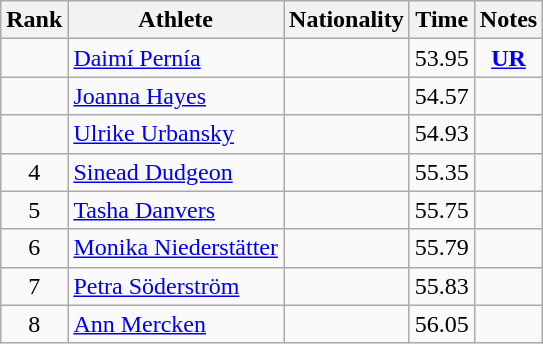<table class="wikitable sortable" style="text-align:center">
<tr>
<th>Rank</th>
<th>Athlete</th>
<th>Nationality</th>
<th>Time</th>
<th>Notes</th>
</tr>
<tr>
<td></td>
<td align=left><a href='#'>Daimí Pernía</a></td>
<td align=left></td>
<td>53.95</td>
<td><strong><a href='#'>UR</a></strong></td>
</tr>
<tr>
<td></td>
<td align=left><a href='#'>Joanna Hayes</a></td>
<td align=left></td>
<td>54.57</td>
<td></td>
</tr>
<tr>
<td></td>
<td align=left><a href='#'>Ulrike Urbansky</a></td>
<td align=left></td>
<td>54.93</td>
<td></td>
</tr>
<tr>
<td>4</td>
<td align=left><a href='#'>Sinead Dudgeon</a></td>
<td align=left></td>
<td>55.35</td>
<td></td>
</tr>
<tr>
<td>5</td>
<td align=left><a href='#'>Tasha Danvers</a></td>
<td align=left></td>
<td>55.75</td>
<td></td>
</tr>
<tr>
<td>6</td>
<td align=left><a href='#'>Monika Niederstätter</a></td>
<td align=left></td>
<td>55.79</td>
<td></td>
</tr>
<tr>
<td>7</td>
<td align=left><a href='#'>Petra Söderström</a></td>
<td align=left></td>
<td>55.83</td>
<td></td>
</tr>
<tr>
<td>8</td>
<td align=left><a href='#'>Ann Mercken</a></td>
<td align=left></td>
<td>56.05</td>
<td></td>
</tr>
</table>
